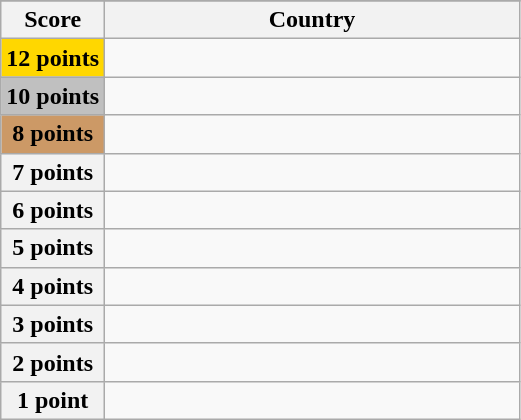<table class="wikitable">
<tr>
</tr>
<tr>
<th scope="col" width="20%">Score</th>
<th scope="col">Country</th>
</tr>
<tr>
<th scope="row" style="background:gold">12 points</th>
<td></td>
</tr>
<tr>
<th scope="row" style="background:silver">10 points</th>
<td></td>
</tr>
<tr>
<th scope="row" style="background:#CC9966">8 points</th>
<td></td>
</tr>
<tr>
<th scope="row">7 points</th>
<td></td>
</tr>
<tr>
<th scope="row">6 points</th>
<td></td>
</tr>
<tr>
<th scope="row">5 points</th>
<td></td>
</tr>
<tr>
<th scope="row">4 points</th>
<td></td>
</tr>
<tr>
<th scope="row">3 points</th>
<td></td>
</tr>
<tr>
<th scope="row">2 points</th>
<td></td>
</tr>
<tr>
<th scope="row">1 point</th>
<td></td>
</tr>
</table>
